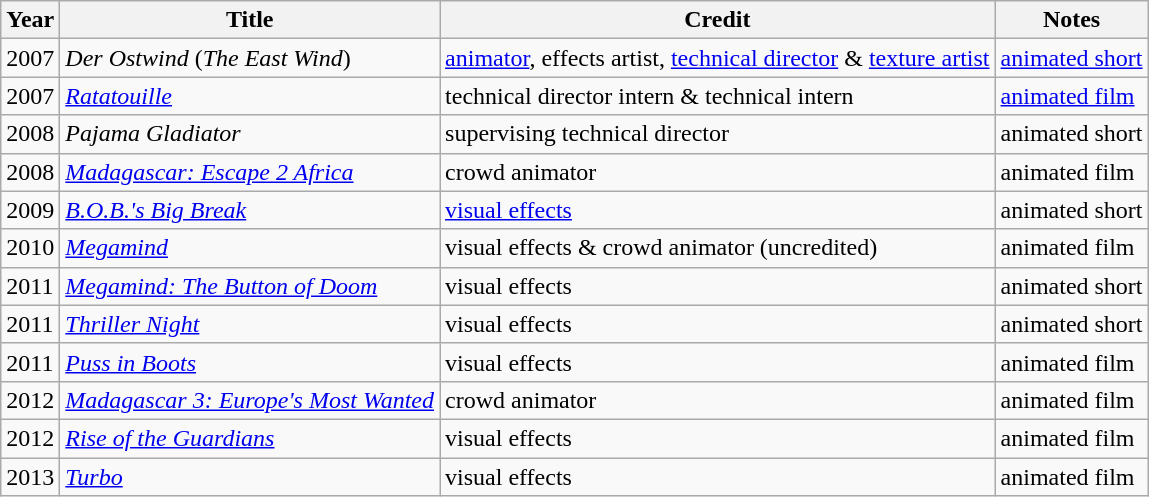<table class="wikitable sortable">
<tr>
<th>Year</th>
<th>Title</th>
<th>Credit</th>
<th>Notes</th>
</tr>
<tr>
<td>2007</td>
<td><em>Der Ostwind</em> (<em>The East Wind</em>)</td>
<td><a href='#'>animator</a>, effects artist, <a href='#'>technical director</a> & <a href='#'>texture artist</a></td>
<td><a href='#'>animated short</a></td>
</tr>
<tr>
<td>2007</td>
<td><em><a href='#'>Ratatouille</a></em></td>
<td>technical director intern & technical intern</td>
<td><a href='#'>animated film</a></td>
</tr>
<tr>
<td>2008</td>
<td><em>Pajama Gladiator</em></td>
<td>supervising technical director</td>
<td>animated short</td>
</tr>
<tr>
<td>2008</td>
<td><em><a href='#'>Madagascar: Escape 2 Africa</a></em></td>
<td>crowd animator</td>
<td>animated film</td>
</tr>
<tr>
<td>2009</td>
<td><em><a href='#'>B.O.B.'s Big Break</a></em></td>
<td><a href='#'>visual effects</a></td>
<td>animated short</td>
</tr>
<tr>
<td>2010</td>
<td><em><a href='#'>Megamind</a></em></td>
<td>visual effects & crowd animator (uncredited)</td>
<td>animated film</td>
</tr>
<tr>
<td>2011</td>
<td><em><a href='#'>Megamind: The Button of Doom</a></em></td>
<td>visual effects</td>
<td>animated short</td>
</tr>
<tr>
<td>2011</td>
<td><em><a href='#'>Thriller Night</a></em></td>
<td>visual effects</td>
<td>animated short</td>
</tr>
<tr>
<td>2011</td>
<td><em><a href='#'>Puss in Boots</a></em></td>
<td>visual effects</td>
<td>animated film</td>
</tr>
<tr>
<td>2012</td>
<td><em><a href='#'>Madagascar 3: Europe's Most Wanted</a></em></td>
<td>crowd animator</td>
<td>animated film</td>
</tr>
<tr>
<td>2012</td>
<td><em><a href='#'>Rise of the Guardians</a></em></td>
<td>visual effects</td>
<td>animated film</td>
</tr>
<tr>
<td>2013</td>
<td><em><a href='#'>Turbo</a></em></td>
<td>visual effects</td>
<td>animated film</td>
</tr>
</table>
